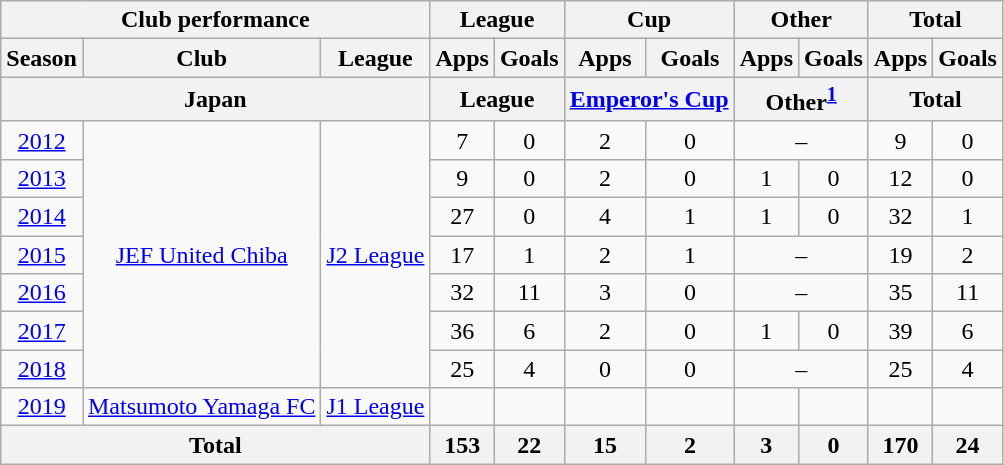<table class="wikitable" style="text-align:center;">
<tr>
<th colspan=3>Club performance</th>
<th colspan=2>League</th>
<th colspan=2>Cup</th>
<th colspan=2>Other</th>
<th colspan=2>Total</th>
</tr>
<tr>
<th>Season</th>
<th>Club</th>
<th>League</th>
<th>Apps</th>
<th>Goals</th>
<th>Apps</th>
<th>Goals</th>
<th>Apps</th>
<th>Goals</th>
<th>Apps</th>
<th>Goals</th>
</tr>
<tr>
<th colspan=3>Japan</th>
<th colspan=2>League</th>
<th colspan=2><a href='#'>Emperor's Cup</a></th>
<th colspan="2">Other<sup><a href='#'>1</a></sup></th>
<th colspan=2>Total</th>
</tr>
<tr>
<td><a href='#'>2012</a></td>
<td rowspan="7"><a href='#'>JEF United Chiba</a></td>
<td rowspan="7"><a href='#'>J2 League</a></td>
<td>7</td>
<td>0</td>
<td>2</td>
<td>0</td>
<td colspan="2">–</td>
<td>9</td>
<td>0</td>
</tr>
<tr>
<td><a href='#'>2013</a></td>
<td>9</td>
<td>0</td>
<td>2</td>
<td>0</td>
<td>1</td>
<td>0</td>
<td>12</td>
<td>0</td>
</tr>
<tr>
<td><a href='#'>2014</a></td>
<td>27</td>
<td>0</td>
<td>4</td>
<td>1</td>
<td>1</td>
<td>0</td>
<td>32</td>
<td>1</td>
</tr>
<tr>
<td><a href='#'>2015</a></td>
<td>17</td>
<td>1</td>
<td>2</td>
<td>1</td>
<td colspan="2">–</td>
<td>19</td>
<td>2</td>
</tr>
<tr>
<td><a href='#'>2016</a></td>
<td>32</td>
<td>11</td>
<td>3</td>
<td>0</td>
<td colspan="2">–</td>
<td>35</td>
<td>11</td>
</tr>
<tr>
<td><a href='#'>2017</a></td>
<td>36</td>
<td>6</td>
<td>2</td>
<td>0</td>
<td>1</td>
<td>0</td>
<td>39</td>
<td>6</td>
</tr>
<tr>
<td><a href='#'>2018</a></td>
<td>25</td>
<td>4</td>
<td>0</td>
<td>0</td>
<td colspan="2">–</td>
<td>25</td>
<td>4</td>
</tr>
<tr>
<td><a href='#'>2019</a></td>
<td><a href='#'>Matsumoto Yamaga FC</a></td>
<td><a href='#'>J1 League</a></td>
<td></td>
<td></td>
<td></td>
<td></td>
<td></td>
<td></td>
<td></td>
<td></td>
</tr>
<tr>
<th colspan=3>Total</th>
<th>153</th>
<th>22</th>
<th>15</th>
<th>2</th>
<th>3</th>
<th>0</th>
<th>170</th>
<th>24</th>
</tr>
</table>
